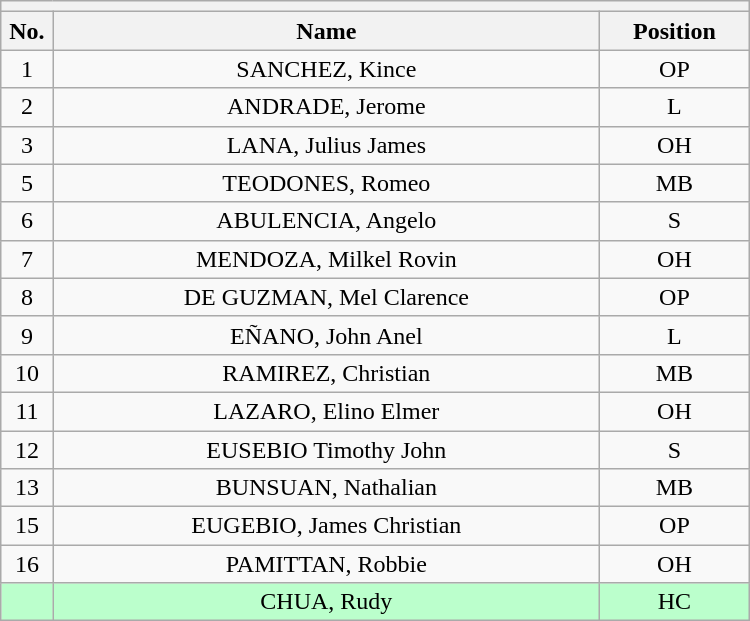<table class="wikitable mw-collapsible mw-collapsed" style="text-align:center; width:500px; border:none">
<tr>
<th style="text-align:left" colspan="3"></th>
</tr>
<tr>
<th style="width:7%">No.</th>
<th>Name</th>
<th style="width:20%">Position</th>
</tr>
<tr>
<td>1</td>
<td>SANCHEZ, Kince</td>
<td>OP</td>
</tr>
<tr>
<td>2</td>
<td>ANDRADE, Jerome</td>
<td>L</td>
</tr>
<tr>
<td>3</td>
<td>LANA, Julius  James</td>
<td>OH</td>
</tr>
<tr>
<td>5</td>
<td>TEODONES, Romeo</td>
<td>MB</td>
</tr>
<tr>
<td>6</td>
<td>ABULENCIA, Angelo</td>
<td>S</td>
</tr>
<tr>
<td>7</td>
<td>MENDOZA, Milkel Rovin</td>
<td>OH</td>
</tr>
<tr>
<td>8</td>
<td>DE GUZMAN,  Mel Clarence</td>
<td>OP</td>
</tr>
<tr>
<td>9</td>
<td>EÑANO, John Anel</td>
<td>L</td>
</tr>
<tr>
<td>10</td>
<td>RAMIREZ, Christian</td>
<td>MB</td>
</tr>
<tr>
<td>11</td>
<td>LAZARO, Elino Elmer</td>
<td>OH</td>
</tr>
<tr>
<td>12</td>
<td>EUSEBIO Timothy John</td>
<td>S</td>
</tr>
<tr>
<td>13</td>
<td>BUNSUAN, Nathalian</td>
<td>MB</td>
</tr>
<tr>
<td>15</td>
<td>EUGEBIO, James Christian</td>
<td>OP</td>
</tr>
<tr>
<td>16</td>
<td>PAMITTAN, Robbie</td>
<td>OH</td>
</tr>
<tr bgcolor=#BBFFCC>
<td></td>
<td>CHUA, Rudy</td>
<td>HC</td>
</tr>
</table>
